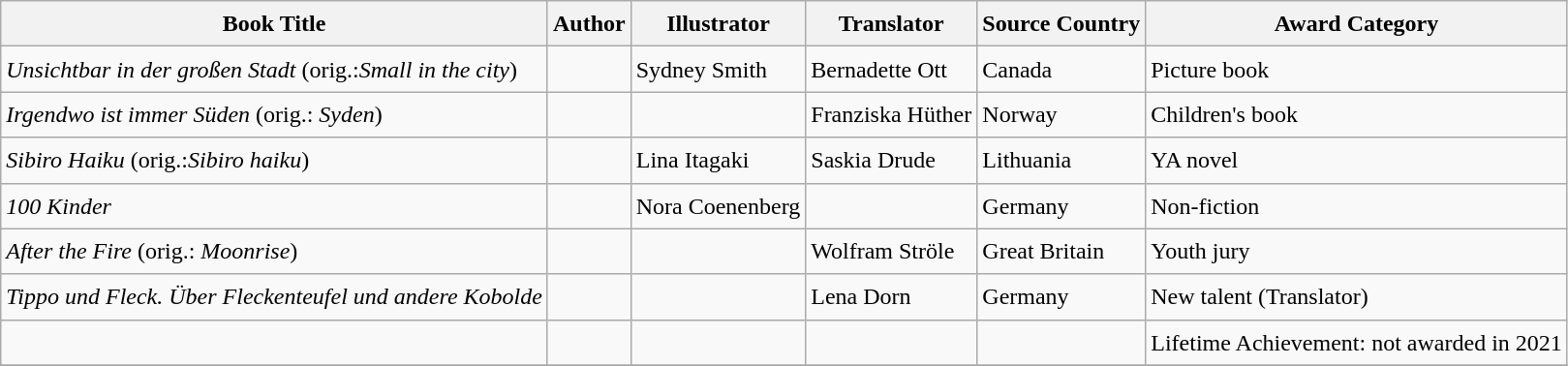<table class="wikitable sortable mw-collapsible" style="font-size:1.00em; line-height:1.5em;">
<tr>
<th scope="col">Book Title</th>
<th scope="col">Author</th>
<th scope="col">Illustrator</th>
<th scope="col">Translator</th>
<th scope="col">Source Country</th>
<th scope="col">Award Category</th>
</tr>
<tr>
<td><em>Unsichtbar in der großen Stadt</em> (orig.:<em>Small in the city</em>)</td>
<td></td>
<td>Sydney Smith</td>
<td>Bernadette Ott</td>
<td>Canada</td>
<td>Picture book</td>
</tr>
<tr>
<td><em>Irgendwo ist immer Süden</em> (orig.: <em>Syden</em>)</td>
<td></td>
<td></td>
<td>Franziska Hüther</td>
<td>Norway</td>
<td>Children's book</td>
</tr>
<tr>
<td><em>Sibiro Haiku</em> (orig.:<em>Sibiro haiku</em>)</td>
<td></td>
<td>Lina Itagaki</td>
<td>Saskia Drude</td>
<td>Lithuania</td>
<td>YA novel</td>
</tr>
<tr>
<td><em>100 Kinder</em></td>
<td></td>
<td>Nora Coenenberg</td>
<td></td>
<td>Germany</td>
<td>Non-fiction</td>
</tr>
<tr>
<td><em>After the Fire</em> (orig.: <em>Moonrise</em>)</td>
<td></td>
<td></td>
<td>Wolfram Ströle</td>
<td>Great Britain</td>
<td>Youth jury</td>
</tr>
<tr>
<td><em>Tippo und Fleck. Über Fleckenteufel und andere Kobolde</em></td>
<td></td>
<td></td>
<td>Lena Dorn</td>
<td>Germany</td>
<td>New talent (Translator)</td>
</tr>
<tr>
<td></td>
<td></td>
<td></td>
<td></td>
<td></td>
<td>Lifetime Achievement: not awarded in 2021</td>
</tr>
<tr>
</tr>
</table>
